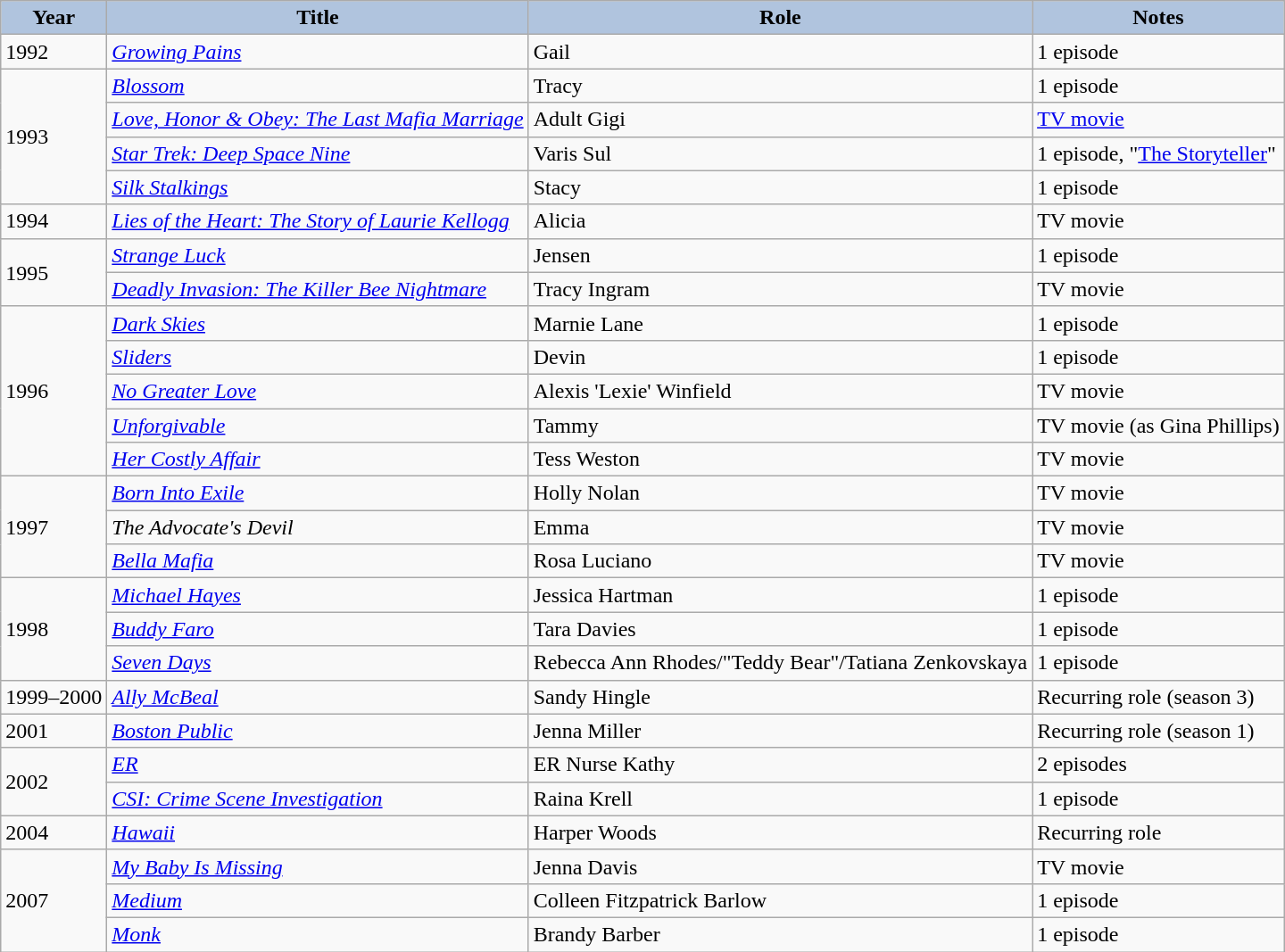<table class="wikitable sortable">
<tr>
<th style="background:#B0C4DE;">Year</th>
<th style="background:#B0C4DE;">Title</th>
<th style="background:#B0C4DE;">Role</th>
<th style="background:#B0C4DE;">Notes</th>
</tr>
<tr>
<td>1992</td>
<td><em><a href='#'>Growing Pains</a></em></td>
<td>Gail</td>
<td>1 episode</td>
</tr>
<tr>
<td rowspan="4">1993</td>
<td><em><a href='#'>Blossom</a></em></td>
<td>Tracy</td>
<td>1 episode</td>
</tr>
<tr>
<td><em><a href='#'>Love, Honor & Obey: The Last Mafia Marriage</a></em></td>
<td>Adult Gigi</td>
<td><a href='#'>TV movie</a></td>
</tr>
<tr>
<td><em><a href='#'>Star Trek: Deep Space Nine</a></em></td>
<td>Varis Sul</td>
<td>1 episode, "<a href='#'>The Storyteller</a>"</td>
</tr>
<tr>
<td><em><a href='#'>Silk Stalkings</a></em></td>
<td>Stacy</td>
<td>1 episode</td>
</tr>
<tr>
<td>1994</td>
<td><em><a href='#'>Lies of the Heart: The Story of Laurie Kellogg</a></em></td>
<td>Alicia</td>
<td>TV movie</td>
</tr>
<tr>
<td rowspan="2">1995</td>
<td><em><a href='#'>Strange Luck</a></em></td>
<td>Jensen</td>
<td>1 episode</td>
</tr>
<tr>
<td><em><a href='#'>Deadly Invasion: The Killer Bee Nightmare</a></em></td>
<td>Tracy Ingram</td>
<td>TV movie</td>
</tr>
<tr>
<td rowspan="5">1996</td>
<td><em><a href='#'>Dark Skies</a></em></td>
<td>Marnie Lane</td>
<td>1 episode</td>
</tr>
<tr>
<td><em><a href='#'>Sliders</a></em></td>
<td>Devin</td>
<td>1 episode</td>
</tr>
<tr>
<td><em><a href='#'>No Greater Love</a></em></td>
<td>Alexis 'Lexie' Winfield</td>
<td>TV movie</td>
</tr>
<tr>
<td><em><a href='#'>Unforgivable</a></em></td>
<td>Tammy</td>
<td>TV movie (as Gina Phillips)</td>
</tr>
<tr>
<td><em><a href='#'>Her Costly Affair</a></em></td>
<td>Tess Weston</td>
<td>TV movie</td>
</tr>
<tr>
<td rowspan="3">1997</td>
<td><em><a href='#'>Born Into Exile</a></em></td>
<td>Holly Nolan</td>
<td>TV movie</td>
</tr>
<tr>
<td><em>The Advocate's Devil</em></td>
<td>Emma</td>
<td>TV movie</td>
</tr>
<tr>
<td><em><a href='#'>Bella Mafia</a></em></td>
<td>Rosa Luciano</td>
<td>TV movie</td>
</tr>
<tr>
<td rowspan="3">1998</td>
<td><em><a href='#'>Michael Hayes</a></em></td>
<td>Jessica Hartman</td>
<td>1 episode</td>
</tr>
<tr>
<td><em><a href='#'>Buddy Faro</a></em></td>
<td>Tara Davies</td>
<td>1 episode</td>
</tr>
<tr>
<td><em><a href='#'>Seven Days</a></em></td>
<td>Rebecca Ann Rhodes/"Teddy Bear"/Tatiana Zenkovskaya</td>
<td>1 episode</td>
</tr>
<tr>
<td>1999–2000</td>
<td><em><a href='#'>Ally McBeal</a></em></td>
<td>Sandy Hingle</td>
<td>Recurring role (season 3)</td>
</tr>
<tr>
<td>2001</td>
<td><em><a href='#'>Boston Public</a></em></td>
<td>Jenna Miller</td>
<td>Recurring role (season 1)</td>
</tr>
<tr>
<td rowspan="2">2002</td>
<td><em><a href='#'>ER</a></em></td>
<td>ER Nurse Kathy</td>
<td>2 episodes</td>
</tr>
<tr>
<td><em><a href='#'>CSI: Crime Scene Investigation</a></em></td>
<td>Raina Krell</td>
<td>1 episode</td>
</tr>
<tr>
<td>2004</td>
<td><em><a href='#'>Hawaii</a></em></td>
<td>Harper Woods</td>
<td>Recurring role</td>
</tr>
<tr>
<td rowspan="3">2007</td>
<td><em><a href='#'>My Baby Is Missing</a></em></td>
<td>Jenna Davis</td>
<td>TV movie</td>
</tr>
<tr>
<td><em><a href='#'>Medium</a></em></td>
<td>Colleen Fitzpatrick Barlow</td>
<td>1 episode</td>
</tr>
<tr>
<td><em><a href='#'>Monk</a></em></td>
<td>Brandy Barber</td>
<td>1 episode</td>
</tr>
</table>
